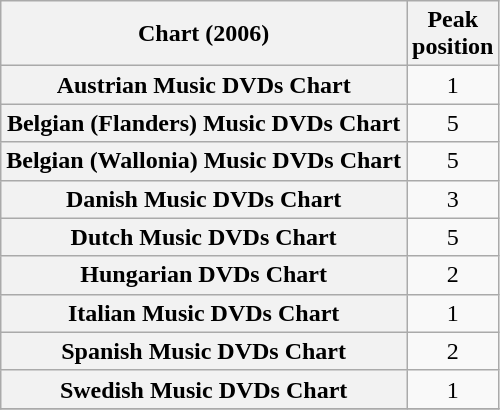<table class="wikitable plainrowheaders sortable" style="text-align:center;" border="1">
<tr>
<th scope="col">Chart (2006)</th>
<th scope="col">Peak<br>position</th>
</tr>
<tr>
<th scope="row">Austrian Music DVDs Chart</th>
<td>1</td>
</tr>
<tr>
<th scope="row">Belgian (Flanders) Music DVDs Chart</th>
<td>5</td>
</tr>
<tr>
<th scope="row">Belgian (Wallonia) Music DVDs Chart</th>
<td>5</td>
</tr>
<tr>
<th scope="row">Danish Music DVDs Chart</th>
<td>3</td>
</tr>
<tr>
<th scope="row">Dutch Music DVDs Chart</th>
<td>5</td>
</tr>
<tr>
<th scope="row">Hungarian DVDs Chart</th>
<td>2</td>
</tr>
<tr>
<th scope="row">Italian Music DVDs Chart</th>
<td>1</td>
</tr>
<tr>
<th scope="row">Spanish Music DVDs Chart</th>
<td>2</td>
</tr>
<tr>
<th scope="row">Swedish Music DVDs Chart</th>
<td>1</td>
</tr>
<tr>
</tr>
</table>
